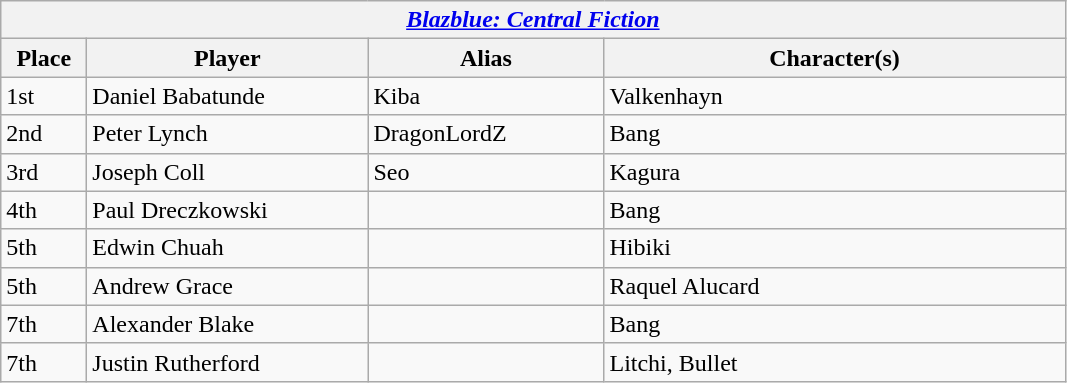<table class="wikitable">
<tr>
<th colspan="4"><strong><em><a href='#'>Blazblue: Central Fiction</a></em></strong> </th>
</tr>
<tr>
<th style="width:50px;">Place</th>
<th style="width:180px;">Player</th>
<th style="width:150px;">Alias</th>
<th style="width:300px;">Character(s)</th>
</tr>
<tr>
<td>1st</td>
<td> Daniel Babatunde</td>
<td>Kiba</td>
<td>Valkenhayn</td>
</tr>
<tr>
<td>2nd</td>
<td> Peter Lynch</td>
<td>DragonLordZ</td>
<td>Bang</td>
</tr>
<tr>
<td>3rd</td>
<td> Joseph Coll</td>
<td>Seo</td>
<td>Kagura</td>
</tr>
<tr>
<td>4th</td>
<td> Paul Dreczkowski</td>
<td></td>
<td>Bang</td>
</tr>
<tr>
<td>5th</td>
<td> Edwin Chuah</td>
<td></td>
<td>Hibiki</td>
</tr>
<tr>
<td>5th</td>
<td> Andrew Grace</td>
<td></td>
<td>Raquel Alucard</td>
</tr>
<tr>
<td>7th</td>
<td> Alexander Blake</td>
<td></td>
<td>Bang</td>
</tr>
<tr>
<td>7th</td>
<td> Justin Rutherford</td>
<td></td>
<td>Litchi, Bullet</td>
</tr>
</table>
